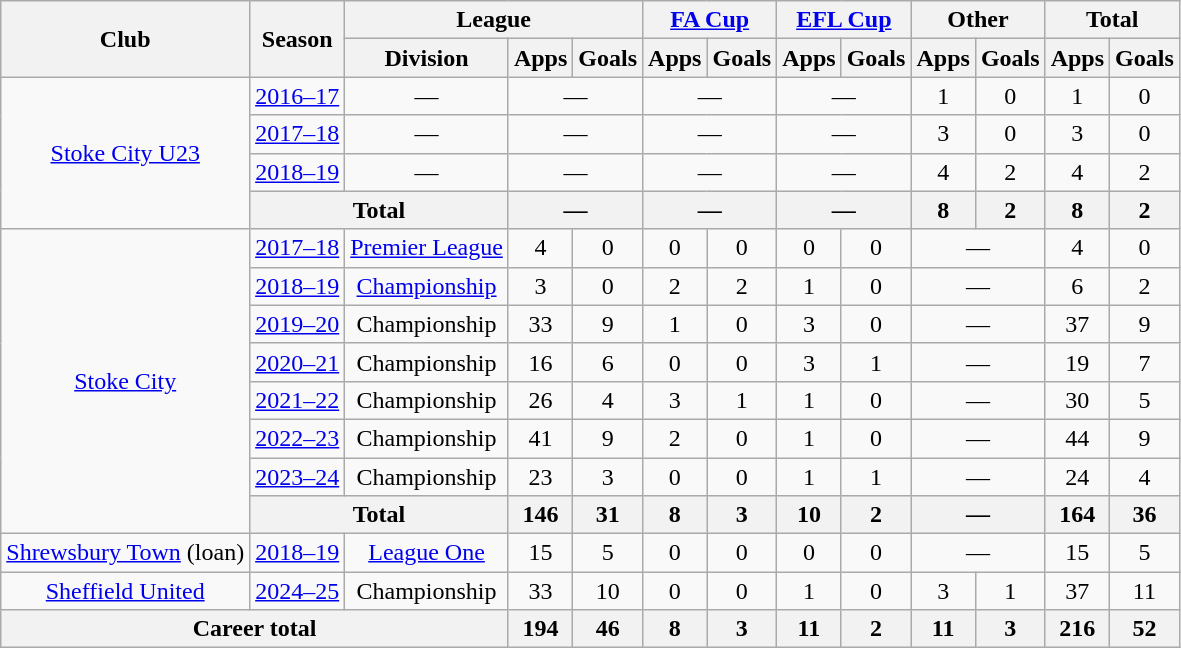<table class="wikitable" style="text-align: center;">
<tr>
<th rowspan="2">Club</th>
<th rowspan="2">Season</th>
<th colspan="3">League</th>
<th colspan="2"><a href='#'>FA Cup</a></th>
<th colspan="2"><a href='#'>EFL Cup</a></th>
<th colspan="2">Other</th>
<th colspan="2">Total</th>
</tr>
<tr>
<th>Division</th>
<th>Apps</th>
<th>Goals</th>
<th>Apps</th>
<th>Goals</th>
<th>Apps</th>
<th>Goals</th>
<th>Apps</th>
<th>Goals</th>
<th>Apps</th>
<th>Goals</th>
</tr>
<tr>
<td rowspan=4><a href='#'>Stoke City U23</a></td>
<td><a href='#'>2016–17</a></td>
<td colspan=1>—</td>
<td colspan=2>—</td>
<td colspan=2>—</td>
<td colspan=2>—</td>
<td>1</td>
<td>0</td>
<td>1</td>
<td>0</td>
</tr>
<tr>
<td><a href='#'>2017–18</a></td>
<td colspan=1>—</td>
<td colspan=2>—</td>
<td colspan=2>—</td>
<td colspan=2>—</td>
<td>3</td>
<td>0</td>
<td>3</td>
<td>0</td>
</tr>
<tr>
<td><a href='#'>2018–19</a></td>
<td colspan=1>—</td>
<td colspan=2>—</td>
<td colspan=2>—</td>
<td colspan=2>—</td>
<td>4</td>
<td>2</td>
<td>4</td>
<td>2</td>
</tr>
<tr>
<th colspan=2>Total</th>
<th colspan=2>—</th>
<th colspan=2>—</th>
<th colspan=2>—</th>
<th>8</th>
<th>2</th>
<th>8</th>
<th>2</th>
</tr>
<tr>
<td rowspan=8><a href='#'>Stoke City</a></td>
<td><a href='#'>2017–18</a></td>
<td><a href='#'>Premier League</a></td>
<td>4</td>
<td>0</td>
<td>0</td>
<td>0</td>
<td>0</td>
<td>0</td>
<td colspan=2>—</td>
<td>4</td>
<td>0</td>
</tr>
<tr>
<td><a href='#'>2018–19</a></td>
<td><a href='#'>Championship</a></td>
<td>3</td>
<td>0</td>
<td>2</td>
<td>2</td>
<td>1</td>
<td>0</td>
<td colspan=2>—</td>
<td>6</td>
<td>2</td>
</tr>
<tr>
<td><a href='#'>2019–20</a></td>
<td>Championship</td>
<td>33</td>
<td>9</td>
<td>1</td>
<td>0</td>
<td>3</td>
<td>0</td>
<td colspan=2>—</td>
<td>37</td>
<td>9</td>
</tr>
<tr>
<td><a href='#'>2020–21</a></td>
<td>Championship</td>
<td>16</td>
<td>6</td>
<td>0</td>
<td>0</td>
<td>3</td>
<td>1</td>
<td colspan=2>—</td>
<td>19</td>
<td>7</td>
</tr>
<tr>
<td><a href='#'>2021–22</a></td>
<td>Championship</td>
<td>26</td>
<td>4</td>
<td>3</td>
<td>1</td>
<td>1</td>
<td>0</td>
<td colspan=2>—</td>
<td>30</td>
<td>5</td>
</tr>
<tr>
<td><a href='#'>2022–23</a></td>
<td>Championship</td>
<td>41</td>
<td>9</td>
<td>2</td>
<td>0</td>
<td>1</td>
<td>0</td>
<td colspan=2>—</td>
<td>44</td>
<td>9</td>
</tr>
<tr>
<td><a href='#'>2023–24</a></td>
<td>Championship</td>
<td>23</td>
<td>3</td>
<td>0</td>
<td>0</td>
<td>1</td>
<td>1</td>
<td colspan=2>—</td>
<td>24</td>
<td>4</td>
</tr>
<tr>
<th colspan=2>Total</th>
<th>146</th>
<th>31</th>
<th>8</th>
<th>3</th>
<th>10</th>
<th>2</th>
<th colspan=2>—</th>
<th>164</th>
<th>36</th>
</tr>
<tr>
<td><a href='#'>Shrewsbury Town</a> (loan)</td>
<td><a href='#'>2018–19</a></td>
<td><a href='#'>League One</a></td>
<td>15</td>
<td>5</td>
<td>0</td>
<td>0</td>
<td>0</td>
<td>0</td>
<td colspan=2>—</td>
<td>15</td>
<td>5</td>
</tr>
<tr>
<td><a href='#'>Sheffield United</a></td>
<td><a href='#'>2024–25</a></td>
<td>Championship</td>
<td>33</td>
<td>10</td>
<td>0</td>
<td>0</td>
<td>1</td>
<td>0</td>
<td>3</td>
<td>1</td>
<td>37</td>
<td>11</td>
</tr>
<tr>
<th colspan="3">Career total</th>
<th>194</th>
<th>46</th>
<th>8</th>
<th>3</th>
<th>11</th>
<th>2</th>
<th>11</th>
<th>3</th>
<th>216</th>
<th>52</th>
</tr>
</table>
